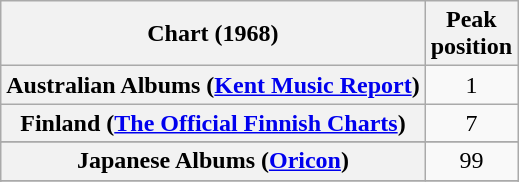<table class="wikitable sortable plainrowheaders">
<tr>
<th>Chart (1968)</th>
<th>Peak<br>position</th>
</tr>
<tr>
<th scope="row">Australian Albums (<a href='#'>Kent Music Report</a>)</th>
<td align="center">1</td>
</tr>
<tr>
<th scope="row">Finland (<a href='#'>The Official Finnish Charts</a>)</th>
<td align="center">7</td>
</tr>
<tr>
</tr>
<tr>
<th scope="row">Japanese Albums (<a href='#'>Oricon</a>)</th>
<td align="center">99</td>
</tr>
<tr>
</tr>
<tr>
</tr>
<tr>
</tr>
</table>
